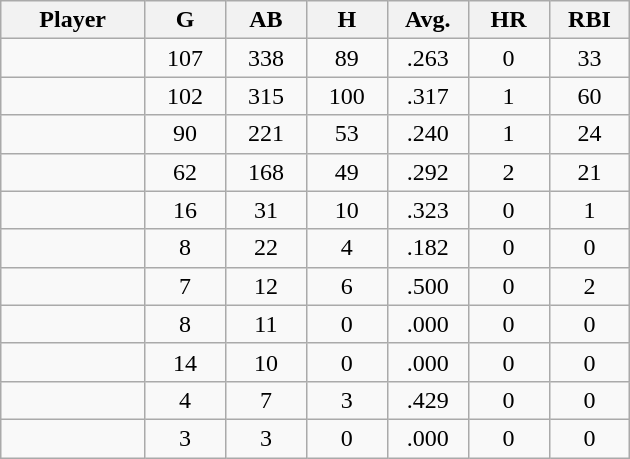<table class="wikitable sortable">
<tr>
<th bgcolor="#DDDDFF" width="16%">Player</th>
<th bgcolor="#DDDDFF" width="9%">G</th>
<th bgcolor="#DDDDFF" width="9%">AB</th>
<th bgcolor="#DDDDFF" width="9%">H</th>
<th bgcolor="#DDDDFF" width="9%">Avg.</th>
<th bgcolor="#DDDDFF" width="9%">HR</th>
<th bgcolor="#DDDDFF" width="9%">RBI</th>
</tr>
<tr align="center">
<td></td>
<td>107</td>
<td>338</td>
<td>89</td>
<td>.263</td>
<td>0</td>
<td>33</td>
</tr>
<tr align="center">
<td></td>
<td>102</td>
<td>315</td>
<td>100</td>
<td>.317</td>
<td>1</td>
<td>60</td>
</tr>
<tr align="center">
<td></td>
<td>90</td>
<td>221</td>
<td>53</td>
<td>.240</td>
<td>1</td>
<td>24</td>
</tr>
<tr align="center">
<td></td>
<td>62</td>
<td>168</td>
<td>49</td>
<td>.292</td>
<td>2</td>
<td>21</td>
</tr>
<tr align="center">
<td></td>
<td>16</td>
<td>31</td>
<td>10</td>
<td>.323</td>
<td>0</td>
<td>1</td>
</tr>
<tr align="center">
<td></td>
<td>8</td>
<td>22</td>
<td>4</td>
<td>.182</td>
<td>0</td>
<td>0</td>
</tr>
<tr align="center">
<td></td>
<td>7</td>
<td>12</td>
<td>6</td>
<td>.500</td>
<td>0</td>
<td>2</td>
</tr>
<tr align="center">
<td></td>
<td>8</td>
<td>11</td>
<td>0</td>
<td>.000</td>
<td>0</td>
<td>0</td>
</tr>
<tr align="center">
<td></td>
<td>14</td>
<td>10</td>
<td>0</td>
<td>.000</td>
<td>0</td>
<td>0</td>
</tr>
<tr align="center">
<td></td>
<td>4</td>
<td>7</td>
<td>3</td>
<td>.429</td>
<td>0</td>
<td>0</td>
</tr>
<tr align="center">
<td></td>
<td>3</td>
<td>3</td>
<td>0</td>
<td>.000</td>
<td>0</td>
<td>0</td>
</tr>
</table>
